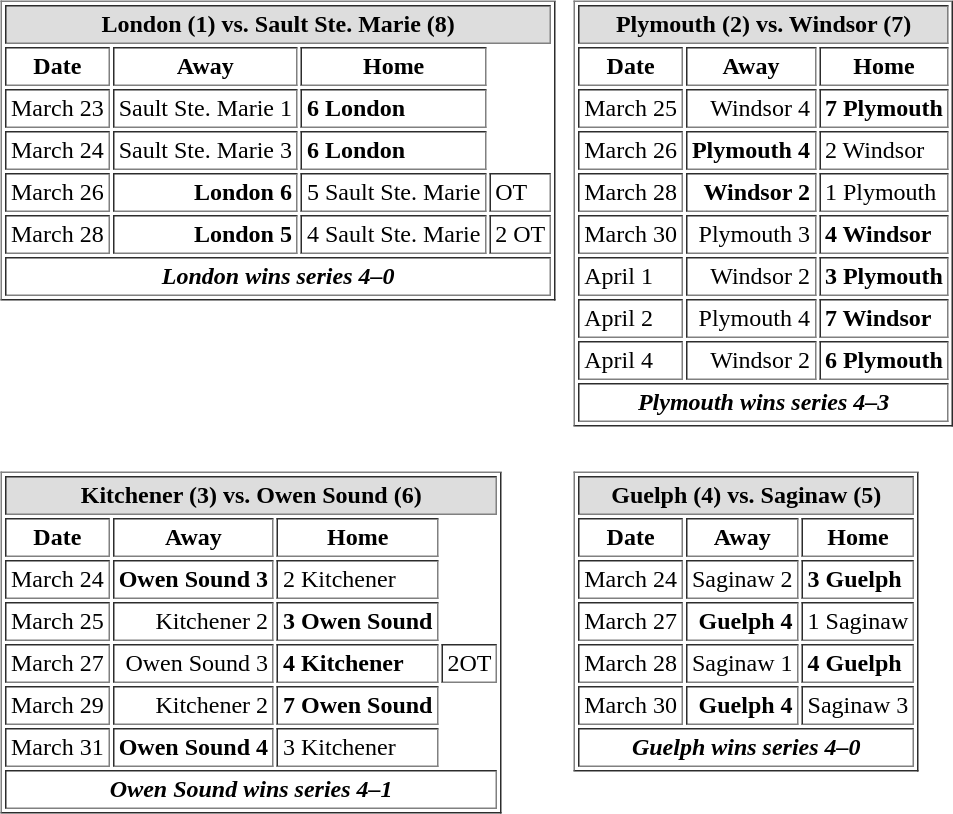<table cellspacing="10">
<tr>
<td valign="top"><br><table cellpadding="3" border="1">
<tr>
<th bgcolor="#DDDDDD" colspan="4">London (1) vs. Sault Ste. Marie (8)</th>
</tr>
<tr>
<th>Date</th>
<th>Away</th>
<th>Home</th>
</tr>
<tr>
<td>March 23</td>
<td align="right">Sault Ste. Marie 1</td>
<td><strong> 6 London</strong></td>
</tr>
<tr>
<td>March 24</td>
<td align="right">Sault Ste. Marie 3</td>
<td><strong>6 London</strong></td>
</tr>
<tr>
<td>March 26</td>
<td align="right"><strong>London 6</strong></td>
<td>5 Sault Ste. Marie</td>
<td>OT</td>
</tr>
<tr>
<td>March 28</td>
<td align="right"><strong>London 5</strong></td>
<td>4 Sault Ste. Marie</td>
<td>2 OT</td>
</tr>
<tr>
<td align="center" colspan="4"><strong><em>London wins series 4–0</em></strong></td>
</tr>
</table>
</td>
<td valign="top"><br><table cellpadding="3" border="1">
<tr>
<th bgcolor="#DDDDDD" colspan="4">Plymouth (2) vs. Windsor (7)</th>
</tr>
<tr>
<th>Date</th>
<th>Away</th>
<th>Home</th>
</tr>
<tr>
<td>March 25</td>
<td align="right">Windsor 4</td>
<td><strong>7 Plymouth</strong></td>
</tr>
<tr>
<td>March 26</td>
<td align="right"><strong>Plymouth 4</strong></td>
<td>2 Windsor</td>
</tr>
<tr>
<td>March 28</td>
<td align="right"><strong>Windsor 2</strong></td>
<td>1 Plymouth</td>
</tr>
<tr>
<td>March 30</td>
<td align="right">Plymouth 3</td>
<td><strong>4 Windsor</strong></td>
</tr>
<tr>
<td>April 1</td>
<td align="right">Windsor 2</td>
<td><strong>3 Plymouth</strong></td>
</tr>
<tr>
<td>April 2</td>
<td align="right">Plymouth 4</td>
<td><strong>7 Windsor</strong></td>
</tr>
<tr>
<td>April 4</td>
<td align="right">Windsor 2</td>
<td><strong>6 Plymouth</strong></td>
</tr>
<tr>
<td align="center" colspan="4"><strong><em>Plymouth wins series 4–3</em></strong></td>
</tr>
</table>
</td>
</tr>
<tr>
<td valign="top"><br><table cellpadding="3" border="1">
<tr>
<th bgcolor="#DDDDDD" colspan="4">Kitchener (3) vs. Owen Sound (6)</th>
</tr>
<tr>
<th>Date</th>
<th>Away</th>
<th>Home</th>
</tr>
<tr>
<td>March 24</td>
<td align="right"><strong>Owen Sound 3</strong></td>
<td>2 Kitchener</td>
</tr>
<tr>
<td>March 25</td>
<td align="right">Kitchener 2</td>
<td><strong>3 Owen Sound</strong></td>
</tr>
<tr>
<td>March 27</td>
<td align="right">Owen Sound 3</td>
<td><strong>4 Kitchener</strong></td>
<td>2OT</td>
</tr>
<tr>
<td>March 29</td>
<td align="right">Kitchener 2</td>
<td><strong>7 Owen Sound</strong></td>
</tr>
<tr>
<td>March 31</td>
<td align="right"><strong>Owen Sound 4</strong></td>
<td>3 Kitchener</td>
</tr>
<tr>
<td align="center" colspan="4"><strong><em>Owen Sound wins series 4–1</em></strong></td>
</tr>
</table>
</td>
<td valign="top"><br><table cellpadding="3" border="1">
<tr>
<th bgcolor="#DDDDDD" colspan="4">Guelph (4) vs. Saginaw (5)</th>
</tr>
<tr>
<th>Date</th>
<th>Away</th>
<th>Home</th>
</tr>
<tr>
<td>March 24</td>
<td align="right">Saginaw 2</td>
<td><strong>3 Guelph</strong></td>
</tr>
<tr>
<td>March 27</td>
<td align="right"><strong>Guelph 4</strong></td>
<td>1 Saginaw</td>
</tr>
<tr>
<td>March 28</td>
<td align="right">Saginaw 1</td>
<td><strong>4 Guelph</strong></td>
</tr>
<tr>
<td>March 30</td>
<td align="right"><strong>Guelph 4</strong></td>
<td>Saginaw 3</td>
</tr>
<tr>
<td align="center" colspan="4"><strong><em>Guelph wins series 4–0</em></strong></td>
</tr>
</table>
</td>
</tr>
</table>
